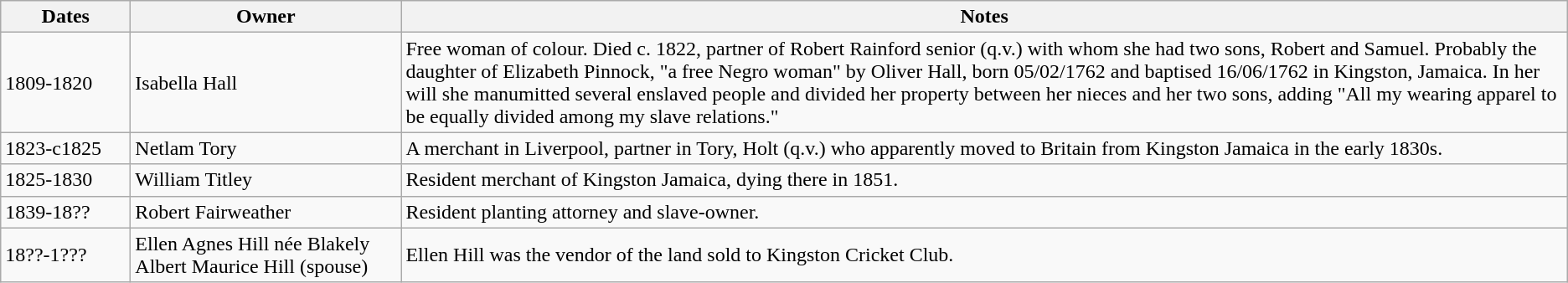<table class="wikitable">
<tr>
<th>Dates</th>
<th>Owner</th>
<th>Notes</th>
</tr>
<tr>
<td style="width: 6em;">1809-1820</td>
<td style="width: 13em;">Isabella Hall</td>
<td>Free woman of colour. Died c. 1822, partner of Robert Rainford senior (q.v.) with whom she had two sons, Robert and Samuel. Probably the daughter of Elizabeth Pinnock, "a free Negro woman" by Oliver Hall, born 05/02/1762 and baptised 16/06/1762 in Kingston, Jamaica. In her will she manumitted several enslaved people and divided her property between her nieces and her two sons, adding "All my wearing apparel to be equally divided among my slave relations."</td>
</tr>
<tr>
<td>1823-c1825</td>
<td>Netlam Tory</td>
<td>A merchant in Liverpool, partner in Tory, Holt (q.v.) who apparently moved to Britain from Kingston Jamaica in the early 1830s.</td>
</tr>
<tr>
<td>1825-1830</td>
<td>William Titley</td>
<td>Resident merchant of Kingston Jamaica, dying there in 1851.</td>
</tr>
<tr>
<td>1839-18??</td>
<td>Robert Fairweather</td>
<td>Resident planting attorney and slave-owner.</td>
</tr>
<tr>
<td>18??-1???</td>
<td>Ellen Agnes Hill née Blakely<br>Albert Maurice Hill (spouse)</td>
<td>Ellen Hill was the vendor of the land sold to Kingston Cricket Club.</td>
</tr>
</table>
